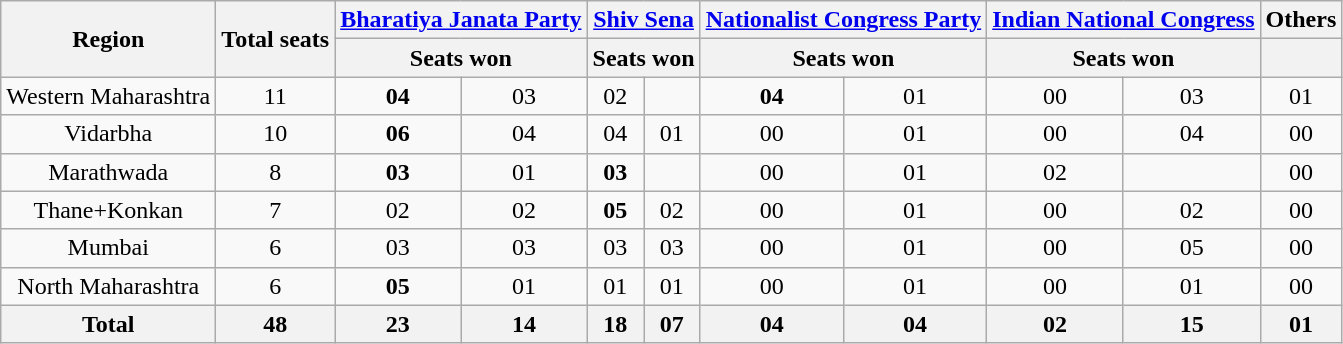<table class="wikitable sortable" style="text-align:center;">
<tr>
<th rowspan="2">Region</th>
<th rowspan="2">Total seats</th>
<th colspan="2"><a href='#'>Bharatiya Janata Party</a></th>
<th colspan="2"><a href='#'>Shiv Sena</a></th>
<th colspan="2"><a href='#'>Nationalist Congress Party</a></th>
<th colspan="2"><a href='#'>Indian National Congress</a></th>
<th>Others</th>
</tr>
<tr>
<th colspan="2">Seats won</th>
<th colspan="2">Seats won</th>
<th colspan="2">Seats won</th>
<th colspan="2">Seats won</th>
<th></th>
</tr>
<tr>
<td>Western Maharashtra</td>
<td>11</td>
<td><strong>04</strong></td>
<td> 03</td>
<td>02</td>
<td></td>
<td><strong>04</strong></td>
<td> 01</td>
<td>00</td>
<td> 03</td>
<td>01</td>
</tr>
<tr>
<td>Vidarbha</td>
<td>10</td>
<td><strong>06</strong></td>
<td> 04</td>
<td>04</td>
<td> 01</td>
<td>00</td>
<td> 01</td>
<td>00</td>
<td> 04</td>
<td>00</td>
</tr>
<tr>
<td>Marathwada</td>
<td>8</td>
<td><strong>03</strong></td>
<td> 01</td>
<td><strong>03</strong></td>
<td></td>
<td>00</td>
<td> 01</td>
<td>02</td>
<td></td>
<td>00</td>
</tr>
<tr>
<td>Thane+Konkan</td>
<td>7</td>
<td>02</td>
<td> 02</td>
<td><strong>05</strong></td>
<td> 02</td>
<td>00</td>
<td> 01</td>
<td>00</td>
<td> 02</td>
<td>00</td>
</tr>
<tr>
<td>Mumbai</td>
<td>6</td>
<td>03</td>
<td> 03</td>
<td>03</td>
<td> 03</td>
<td>00</td>
<td> 01</td>
<td>00</td>
<td> 05</td>
<td>00</td>
</tr>
<tr>
<td>North Maharashtra</td>
<td>6</td>
<td><strong>05</strong></td>
<td> 01</td>
<td>01</td>
<td> 01</td>
<td>00</td>
<td> 01</td>
<td>00</td>
<td> 01</td>
<td>00</td>
</tr>
<tr>
<th><strong>Total</strong></th>
<th><strong>48</strong></th>
<th><strong>23</strong></th>
<th> 14</th>
<th><strong>18</strong></th>
<th> 07</th>
<th>04</th>
<th> 04</th>
<th>02</th>
<th> 15</th>
<th>01</th>
</tr>
</table>
